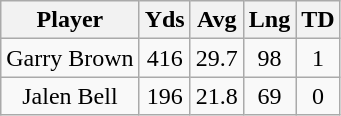<table class="wikitable" style="text-align:center;">
<tr>
<th>Player</th>
<th>Yds</th>
<th>Avg</th>
<th>Lng</th>
<th>TD</th>
</tr>
<tr>
<td>Garry Brown</td>
<td>416</td>
<td>29.7</td>
<td>98</td>
<td>1</td>
</tr>
<tr>
<td>Jalen Bell</td>
<td>196</td>
<td>21.8</td>
<td>69</td>
<td>0</td>
</tr>
</table>
